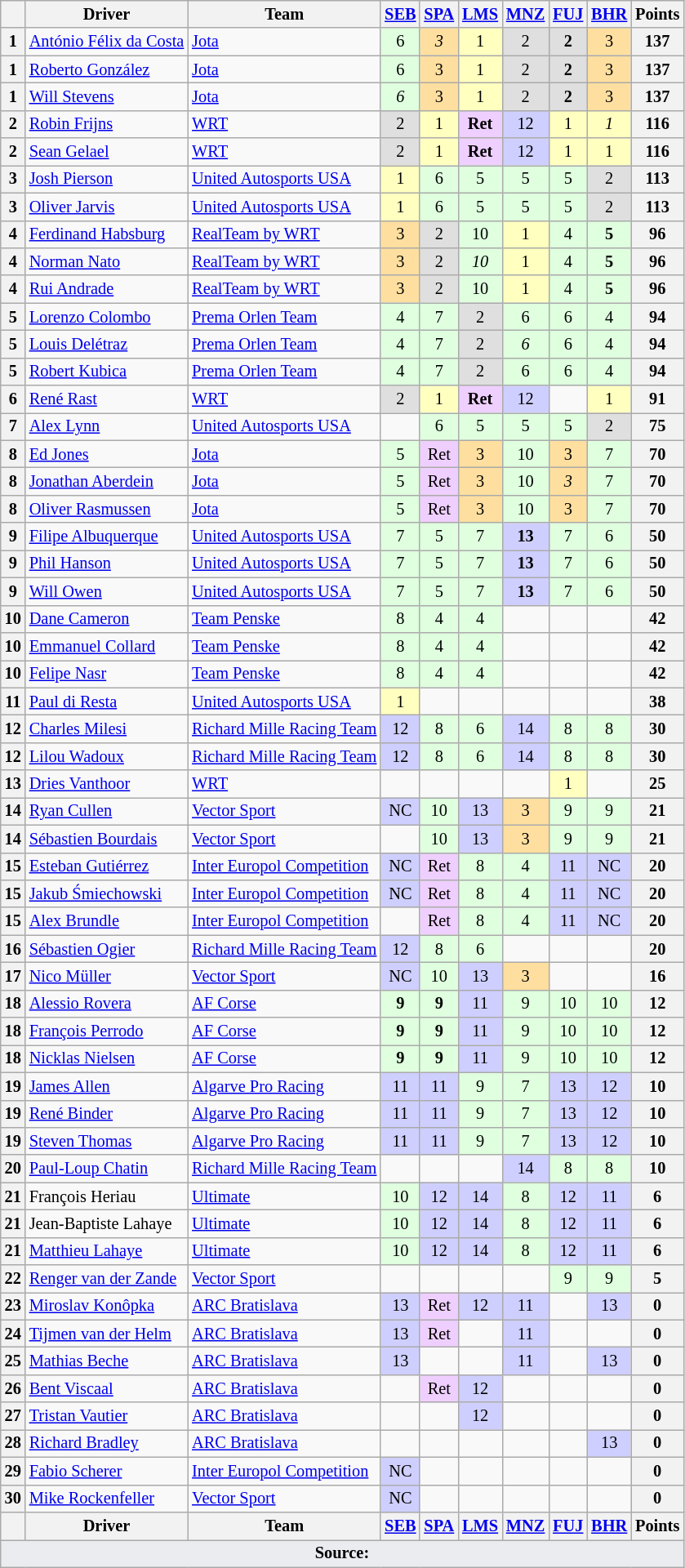<table class="wikitable" style="font-size:85%; text-align:center;">
<tr>
<th></th>
<th>Driver</th>
<th>Team</th>
<th><a href='#'>SEB</a><br></th>
<th><a href='#'>SPA</a><br></th>
<th><a href='#'>LMS</a><br></th>
<th><a href='#'>MNZ</a><br></th>
<th><a href='#'>FUJ</a><br></th>
<th><a href='#'>BHR</a><br></th>
<th>Points</th>
</tr>
<tr>
<th>1</th>
<td align="left" nowrap> <a href='#'>António Félix da Costa</a></td>
<td align="left"> <a href='#'>Jota</a></td>
<td style="background:#dfffdf;">6</td>
<td style="background:#ffdf9f;"><em>3</em></td>
<td style="background:#ffffbf;">1</td>
<td style="background:#dfdfdf;">2</td>
<td style="background:#dfdfdf;"><strong>2</strong></td>
<td style="background:#ffdf9f;">3</td>
<th>137</th>
</tr>
<tr>
<th>1</th>
<td align="left"> <a href='#'>Roberto González</a></td>
<td align="left"> <a href='#'>Jota</a></td>
<td style="background:#dfffdf;">6</td>
<td style="background:#ffdf9f;">3</td>
<td style="background:#ffffbf;">1</td>
<td style="background:#dfdfdf;">2</td>
<td style="background:#dfdfdf;"><strong>2</strong></td>
<td style="background:#ffdf9f;">3</td>
<th>137</th>
</tr>
<tr>
<th>1</th>
<td align="left"> <a href='#'>Will Stevens</a></td>
<td align="left"> <a href='#'>Jota</a></td>
<td style="background:#dfffdf;"><em>6</em></td>
<td style="background:#ffdf9f;">3</td>
<td style="background:#ffffbf;">1</td>
<td style="background:#dfdfdf;">2</td>
<td style="background:#dfdfdf;"><strong>2</strong></td>
<td style="background:#ffdf9f;">3</td>
<th>137</th>
</tr>
<tr>
<th>2</th>
<td align="left"> <a href='#'>Robin Frijns</a></td>
<td align="left"> <a href='#'>WRT</a></td>
<td style="background:#dfdfdf;">2</td>
<td style="background:#ffffbf;">1</td>
<td style="background:#efcfff;"><strong>Ret</strong></td>
<td style="background:#cfcfff;">12</td>
<td style="background:#ffffbf;">1</td>
<td style="background:#ffffbf;"><em>1</em></td>
<th>116</th>
</tr>
<tr>
<th>2</th>
<td align="left"> <a href='#'>Sean Gelael</a></td>
<td align="left"> <a href='#'>WRT</a></td>
<td style="background:#dfdfdf;">2</td>
<td style="background:#ffffbf;">1</td>
<td style="background:#efcfff;"><strong>Ret</strong></td>
<td style="background:#cfcfff;">12</td>
<td style="background:#ffffbf;">1</td>
<td style="background:#ffffbf;">1</td>
<th>116</th>
</tr>
<tr>
<th>3</th>
<td align="left"> <a href='#'>Josh Pierson</a></td>
<td align="left"> <a href='#'>United Autosports USA</a></td>
<td style="background:#ffffbf;">1</td>
<td style="background:#dfffdf;">6</td>
<td style="background:#dfffdf;">5</td>
<td style="background:#dfffdf;">5</td>
<td style="background:#dfffdf;">5</td>
<td style="background:#dfdfdf;">2</td>
<th>113</th>
</tr>
<tr>
<th>3</th>
<td align="left"> <a href='#'>Oliver Jarvis</a></td>
<td align="left"> <a href='#'>United Autosports USA</a></td>
<td style="background:#ffffbf;">1</td>
<td style="background:#dfffdf;">6</td>
<td style="background:#dfffdf;">5</td>
<td style="background:#dfffdf;">5</td>
<td style="background:#dfffdf;">5</td>
<td style="background:#dfdfdf;">2</td>
<th>113</th>
</tr>
<tr>
<th>4</th>
<td align="left"> <a href='#'>Ferdinand Habsburg</a></td>
<td align="left"> <a href='#'>RealTeam by WRT</a></td>
<td style="background:#ffdf9f;">3</td>
<td style="background:#dfdfdf;">2</td>
<td style="background:#dfffdf;">10</td>
<td style="background:#ffffbf;">1</td>
<td style="background:#dfffdf;">4</td>
<td style="background:#dfffdf;"><strong>5</strong></td>
<th>96</th>
</tr>
<tr>
<th>4</th>
<td align="left"> <a href='#'>Norman Nato</a></td>
<td align="left"> <a href='#'>RealTeam by WRT</a></td>
<td style="background:#ffdf9f;">3</td>
<td style="background:#dfdfdf;">2</td>
<td style="background:#dfffdf;"><em>10</em></td>
<td style="background:#ffffbf;">1</td>
<td style="background:#dfffdf;">4</td>
<td style="background:#dfffdf;"><strong>5</strong></td>
<th>96</th>
</tr>
<tr>
<th>4</th>
<td align="left"> <a href='#'>Rui Andrade</a></td>
<td align="left"> <a href='#'>RealTeam by WRT</a></td>
<td style="background:#ffdf9f;">3</td>
<td style="background:#dfdfdf;">2</td>
<td style="background:#dfffdf;">10</td>
<td style="background:#ffffbf;">1</td>
<td style="background:#dfffdf;">4</td>
<td style="background:#dfffdf;"><strong>5</strong></td>
<th>96</th>
</tr>
<tr>
<th>5</th>
<td align="left"> <a href='#'>Lorenzo Colombo</a></td>
<td align="left"> <a href='#'>Prema Orlen Team</a></td>
<td style="background:#dfffdf;">4</td>
<td style="background:#dfffdf;">7</td>
<td style="background:#dfdfdf;">2</td>
<td style="background:#dfffdf;">6</td>
<td style="background:#dfffdf;">6</td>
<td style="background:#dfffdf;">4</td>
<th>94</th>
</tr>
<tr>
<th>5</th>
<td align="left"> <a href='#'>Louis Delétraz</a></td>
<td align="left"> <a href='#'>Prema Orlen Team</a></td>
<td style="background:#dfffdf;">4</td>
<td style="background:#dfffdf;">7</td>
<td style="background:#dfdfdf;">2</td>
<td style="background:#dfffdf;"><em>6</em></td>
<td style="background:#dfffdf;">6</td>
<td style="background:#dfffdf;">4</td>
<th>94</th>
</tr>
<tr>
<th>5</th>
<td align="left"> <a href='#'>Robert Kubica</a></td>
<td align="left"> <a href='#'>Prema Orlen Team</a></td>
<td style="background:#dfffdf;">4</td>
<td style="background:#dfffdf;">7</td>
<td style="background:#dfdfdf;">2</td>
<td style="background:#dfffdf;">6</td>
<td style="background:#dfffdf;">6</td>
<td style="background:#dfffdf;">4</td>
<th>94</th>
</tr>
<tr>
<th>6</th>
<td align="left"> <a href='#'>René Rast</a></td>
<td align="left"> <a href='#'>WRT</a></td>
<td style="background:#dfdfdf;">2</td>
<td style="background:#ffffbf;">1</td>
<td style="background:#efcfff;"><strong>Ret</strong></td>
<td style="background:#cfcfff;">12</td>
<td></td>
<td style="background:#ffffbf;">1</td>
<th>91</th>
</tr>
<tr>
<th>7</th>
<td align="left"> <a href='#'>Alex Lynn</a></td>
<td align="left"> <a href='#'>United Autosports USA</a></td>
<td></td>
<td style="background:#dfffdf;">6</td>
<td style="background:#dfffdf;">5</td>
<td style="background:#dfffdf;">5</td>
<td style="background:#dfffdf;">5</td>
<td style="background:#dfdfdf;">2</td>
<th>75</th>
</tr>
<tr>
<th>8</th>
<td align="left"> <a href='#'>Ed Jones</a></td>
<td align="left"> <a href='#'>Jota</a></td>
<td style="background:#dfffdf;">5</td>
<td style="background:#efcfff;">Ret</td>
<td style="background:#ffdf9f;">3</td>
<td style="background:#dfffdf;">10</td>
<td style="background:#ffdf9f;">3</td>
<td style="background:#dfffdf;">7</td>
<th>70</th>
</tr>
<tr>
<th>8</th>
<td align="left"> <a href='#'>Jonathan Aberdein</a></td>
<td align="left"> <a href='#'>Jota</a></td>
<td style="background:#dfffdf;">5</td>
<td style="background:#efcfff;">Ret</td>
<td style="background:#ffdf9f;">3</td>
<td style="background:#dfffdf;">10</td>
<td style="background:#ffdf9f;"><em>3</em></td>
<td style="background:#dfffdf;">7</td>
<th>70</th>
</tr>
<tr>
<th>8</th>
<td align="left"> <a href='#'>Oliver Rasmussen</a></td>
<td align="left"> <a href='#'>Jota</a></td>
<td style="background:#dfffdf;">5</td>
<td style="background:#efcfff;">Ret</td>
<td style="background:#ffdf9f;">3</td>
<td style="background:#dfffdf;">10</td>
<td style="background:#ffdf9f;">3</td>
<td style="background:#dfffdf;">7</td>
<th>70</th>
</tr>
<tr>
<th>9</th>
<td align="left"> <a href='#'>Filipe Albuquerque</a></td>
<td align="left"> <a href='#'>United Autosports USA</a></td>
<td style="background:#dfffdf;">7</td>
<td style="background:#dfffdf;">5</td>
<td style="background:#dfffdf;">7</td>
<td style="background:#cfcfff;"><strong>13</strong></td>
<td style="background:#dfffdf;">7</td>
<td style="background:#dfffdf;">6</td>
<th>50</th>
</tr>
<tr>
<th>9</th>
<td align="left"> <a href='#'>Phil Hanson</a></td>
<td align="left"> <a href='#'>United Autosports USA</a></td>
<td style="background:#dfffdf;">7</td>
<td style="background:#dfffdf;">5</td>
<td style="background:#dfffdf;">7</td>
<td style="background:#cfcfff;"><strong>13</strong></td>
<td style="background:#dfffdf;">7</td>
<td style="background:#dfffdf;">6</td>
<th>50</th>
</tr>
<tr>
<th>9</th>
<td align="left"> <a href='#'>Will Owen</a></td>
<td align="left"> <a href='#'>United Autosports USA</a></td>
<td style="background:#dfffdf;">7</td>
<td style="background:#dfffdf;">5</td>
<td style="background:#dfffdf;">7</td>
<td style="background:#cfcfff;"><strong>13</strong></td>
<td style="background:#dfffdf;">7</td>
<td style="background:#dfffdf;">6</td>
<th>50</th>
</tr>
<tr>
<th>10</th>
<td align="left"> <a href='#'>Dane Cameron</a></td>
<td align="left"> <a href='#'>Team Penske</a></td>
<td style="background:#dfffdf;">8</td>
<td style="background:#dfffdf;">4</td>
<td style="background:#dfffdf;">4</td>
<td></td>
<td></td>
<td></td>
<th>42</th>
</tr>
<tr>
<th>10</th>
<td align="left"> <a href='#'>Emmanuel Collard</a></td>
<td align="left"> <a href='#'>Team Penske</a></td>
<td style="background:#dfffdf;">8</td>
<td style="background:#dfffdf;">4</td>
<td style="background:#dfffdf;">4</td>
<td></td>
<td></td>
<td></td>
<th>42</th>
</tr>
<tr>
<th>10</th>
<td align="left"> <a href='#'>Felipe Nasr</a></td>
<td align="left"> <a href='#'>Team Penske</a></td>
<td style="background:#dfffdf;">8</td>
<td style="background:#dfffdf;">4</td>
<td style="background:#dfffdf;">4</td>
<td></td>
<td></td>
<td></td>
<th>42</th>
</tr>
<tr>
<th>11</th>
<td align="left"> <a href='#'>Paul di Resta</a></td>
<td align="left"> <a href='#'>United Autosports USA</a></td>
<td style="background:#ffffbf;">1</td>
<td></td>
<td></td>
<td></td>
<td></td>
<td></td>
<th>38</th>
</tr>
<tr>
<th>12</th>
<td align="left"> <a href='#'>Charles Milesi</a></td>
<td align="left" nowrap> <a href='#'>Richard Mille Racing Team</a></td>
<td style="background:#cfcfff;">12</td>
<td style="background:#dfffdf;">8</td>
<td style="background:#dfffdf;">6</td>
<td style="background:#cfcfff;">14</td>
<td style="background:#dfffdf;">8</td>
<td style="background:#dfffdf;">8</td>
<th>30</th>
</tr>
<tr>
<th>12</th>
<td align="left"> <a href='#'>Lilou Wadoux</a></td>
<td align="left"> <a href='#'>Richard Mille Racing Team</a></td>
<td style="background:#cfcfff;">12</td>
<td style="background:#dfffdf;">8</td>
<td style="background:#dfffdf;">6</td>
<td style="background:#cfcfff;">14</td>
<td style="background:#dfffdf;">8</td>
<td style="background:#dfffdf;">8</td>
<th>30</th>
</tr>
<tr>
<th>13</th>
<td align="left"> <a href='#'>Dries Vanthoor</a></td>
<td align="left"> <a href='#'>WRT</a></td>
<td></td>
<td></td>
<td></td>
<td></td>
<td style="background:#ffffbf;">1</td>
<td></td>
<th>25</th>
</tr>
<tr>
<th>14</th>
<td align="left"> <a href='#'>Ryan Cullen</a></td>
<td align="left"> <a href='#'>Vector Sport</a></td>
<td style="background:#cfcfff;">NC</td>
<td style="background:#dfffdf;">10</td>
<td style="background:#cfcfff;">13</td>
<td style="background:#ffdf9f;">3</td>
<td style="background:#dfffdf;">9</td>
<td style="background:#dfffdf;">9</td>
<th>21</th>
</tr>
<tr>
<th>14</th>
<td align="left"> <a href='#'>Sébastien Bourdais</a></td>
<td align="left"> <a href='#'>Vector Sport</a></td>
<td></td>
<td style="background:#dfffdf;">10</td>
<td style="background:#cfcfff;">13</td>
<td style="background:#ffdf9f;">3</td>
<td style="background:#dfffdf;">9</td>
<td style="background:#dfffdf;">9</td>
<th>21</th>
</tr>
<tr>
<th>15</th>
<td align="left"> <a href='#'>Esteban Gutiérrez</a></td>
<td align="left"> <a href='#'>Inter Europol Competition</a></td>
<td style="background:#cfcfff;">NC</td>
<td style="background:#efcfff;">Ret</td>
<td style="background:#dfffdf;">8</td>
<td style="background:#dfffdf;">4</td>
<td style="background:#cfcfff;">11</td>
<td style="background:#cfcfff;">NC</td>
<th>20</th>
</tr>
<tr>
<th>15</th>
<td align="left"> <a href='#'>Jakub Śmiechowski</a></td>
<td align="left"> <a href='#'>Inter Europol Competition</a></td>
<td style="background:#cfcfff;">NC</td>
<td style="background:#efcfff;">Ret</td>
<td style="background:#dfffdf;">8</td>
<td style="background:#dfffdf;">4</td>
<td style="background:#cfcfff;">11</td>
<td style="background:#cfcfff;">NC</td>
<th>20</th>
</tr>
<tr>
<th>15</th>
<td align="left"> <a href='#'>Alex Brundle</a></td>
<td align="left"> <a href='#'>Inter Europol Competition</a></td>
<td></td>
<td style="background:#efcfff;">Ret</td>
<td style="background:#dfffdf;">8</td>
<td style="background:#dfffdf;">4</td>
<td style="background:#cfcfff;">11</td>
<td style="background:#cfcfff;">NC</td>
<th>20</th>
</tr>
<tr>
<th>16</th>
<td align="left"> <a href='#'>Sébastien Ogier</a></td>
<td align="left"> <a href='#'>Richard Mille Racing Team</a></td>
<td style="background:#cfcfff;">12</td>
<td style="background:#dfffdf;">8</td>
<td style="background:#dfffdf;">6</td>
<td></td>
<td></td>
<td></td>
<th>20</th>
</tr>
<tr>
<th>17</th>
<td align="left"> <a href='#'>Nico Müller</a></td>
<td align="left"> <a href='#'>Vector Sport</a></td>
<td style="background:#cfcfff;">NC</td>
<td style="background:#dfffdf;">10</td>
<td style="background:#cfcfff;">13</td>
<td style="background:#ffdf9f;">3</td>
<td></td>
<td></td>
<th>16</th>
</tr>
<tr>
<th>18</th>
<td align="left"> <a href='#'>Alessio Rovera</a></td>
<td align="left"> <a href='#'>AF Corse</a></td>
<td style="background:#dfffdf;"><strong>9</strong></td>
<td style="background:#dfffdf;"><strong>9</strong></td>
<td style="background:#cfcfff;">11</td>
<td style="background:#dfffdf;">9</td>
<td style="background:#dfffdf;">10</td>
<td style="background:#dfffdf;">10</td>
<th>12</th>
</tr>
<tr>
<th>18</th>
<td align="left"> <a href='#'>François Perrodo</a></td>
<td align="left"> <a href='#'>AF Corse</a></td>
<td style="background:#dfffdf;"><strong>9</strong></td>
<td style="background:#dfffdf;"><strong>9</strong></td>
<td style="background:#cfcfff;">11</td>
<td style="background:#dfffdf;">9</td>
<td style="background:#dfffdf;">10</td>
<td style="background:#dfffdf;">10</td>
<th>12</th>
</tr>
<tr>
<th>18</th>
<td align="left"> <a href='#'>Nicklas Nielsen</a></td>
<td align="left"> <a href='#'>AF Corse</a></td>
<td style="background:#dfffdf;"><strong>9</strong></td>
<td style="background:#dfffdf;"><strong>9</strong></td>
<td style="background:#cfcfff;">11</td>
<td style="background:#dfffdf;">9</td>
<td style="background:#dfffdf;">10</td>
<td style="background:#dfffdf;">10</td>
<th>12</th>
</tr>
<tr>
<th>19</th>
<td align="left"> <a href='#'>James Allen</a></td>
<td align="left"> <a href='#'>Algarve Pro Racing</a></td>
<td style="background:#cfcfff;">11</td>
<td style="background:#cfcfff;">11</td>
<td style="background:#dfffdf;">9</td>
<td style="background:#dfffdf;">7</td>
<td style="background:#cfcfff;">13</td>
<td style="background:#cfcfff;">12</td>
<th>10</th>
</tr>
<tr>
<th>19</th>
<td align="left"> <a href='#'>René Binder</a></td>
<td align="left"> <a href='#'>Algarve Pro Racing</a></td>
<td style="background:#cfcfff;">11</td>
<td style="background:#cfcfff;">11</td>
<td style="background:#dfffdf;">9</td>
<td style="background:#dfffdf;">7</td>
<td style="background:#cfcfff;">13</td>
<td style="background:#cfcfff;">12</td>
<th>10</th>
</tr>
<tr>
<th>19</th>
<td align="left"> <a href='#'>Steven Thomas</a></td>
<td align="left"> <a href='#'>Algarve Pro Racing</a></td>
<td style="background:#cfcfff;">11</td>
<td style="background:#cfcfff;">11</td>
<td style="background:#dfffdf;">9</td>
<td style="background:#dfffdf;">7</td>
<td style="background:#cfcfff;">13</td>
<td style="background:#cfcfff;">12</td>
<th>10</th>
</tr>
<tr>
<th>20</th>
<td align="left"> <a href='#'>Paul-Loup Chatin</a></td>
<td align="left"> <a href='#'>Richard Mille Racing Team</a></td>
<td></td>
<td></td>
<td></td>
<td style="background:#cfcfff;">14</td>
<td style="background:#dfffdf;">8</td>
<td style="background:#dfffdf;">8</td>
<th>10</th>
</tr>
<tr>
<th>21</th>
<td align="left"> François Heriau</td>
<td align="left"> <a href='#'>Ultimate</a></td>
<td style="background:#dfffdf;">10</td>
<td style="background:#cfcfff;">12</td>
<td style="background:#cfcfff;">14</td>
<td style="background:#dfffdf;">8</td>
<td style="background:#cfcfff;">12</td>
<td style="background:#cfcfff;">11</td>
<th>6</th>
</tr>
<tr>
<th>21</th>
<td align="left"> Jean-Baptiste Lahaye</td>
<td align="left"> <a href='#'>Ultimate</a></td>
<td style="background:#dfffdf;">10</td>
<td style="background:#cfcfff;">12</td>
<td style="background:#cfcfff;">14</td>
<td style="background:#dfffdf;">8</td>
<td style="background:#cfcfff;">12</td>
<td style="background:#cfcfff;">11</td>
<th>6</th>
</tr>
<tr>
<th>21</th>
<td align="left"> <a href='#'>Matthieu Lahaye</a></td>
<td align="left"> <a href='#'>Ultimate</a></td>
<td style="background:#dfffdf;">10</td>
<td style="background:#cfcfff;">12</td>
<td style="background:#cfcfff;">14</td>
<td style="background:#dfffdf;">8</td>
<td style="background:#cfcfff;">12</td>
<td style="background:#cfcfff;">11</td>
<th>6</th>
</tr>
<tr>
<th>22</th>
<td align="left"> <a href='#'>Renger van der Zande</a></td>
<td align="left"> <a href='#'>Vector Sport</a></td>
<td></td>
<td></td>
<td></td>
<td></td>
<td style="background:#dfffdf;">9</td>
<td style="background:#dfffdf;">9</td>
<th>5</th>
</tr>
<tr>
<th>23</th>
<td align="left"> <a href='#'>Miroslav Konôpka</a></td>
<td align="left"> <a href='#'>ARC Bratislava</a></td>
<td style="background:#cfcfff;">13</td>
<td style="background:#efcfff;">Ret</td>
<td style="background:#cfcfff;">12</td>
<td style="background:#cfcfff;">11</td>
<td></td>
<td style="background:#cfcfff;">13</td>
<th>0</th>
</tr>
<tr>
<th>24</th>
<td align="left"> <a href='#'>Tijmen van der Helm</a></td>
<td align="left"> <a href='#'>ARC Bratislava</a></td>
<td style="background:#cfcfff;">13</td>
<td style="background:#efcfff;">Ret</td>
<td></td>
<td style="background:#cfcfff;">11</td>
<td></td>
<td></td>
<th>0</th>
</tr>
<tr>
<th>25</th>
<td align="left"> <a href='#'>Mathias Beche</a></td>
<td align="left"> <a href='#'>ARC Bratislava</a></td>
<td style="background:#cfcfff;">13</td>
<td></td>
<td></td>
<td style="background:#cfcfff;">11</td>
<td></td>
<td style="background:#cfcfff;">13</td>
<th>0</th>
</tr>
<tr>
<th>26</th>
<td align="left"> <a href='#'>Bent Viscaal</a></td>
<td align="left"> <a href='#'>ARC Bratislava</a></td>
<td></td>
<td style="background:#efcfff;">Ret</td>
<td style="background:#cfcfff;">12</td>
<td></td>
<td></td>
<td></td>
<th>0</th>
</tr>
<tr>
<th>27</th>
<td align="left"> <a href='#'>Tristan Vautier</a></td>
<td align="left"> <a href='#'>ARC Bratislava</a></td>
<td></td>
<td></td>
<td style="background:#cfcfff;">12</td>
<td></td>
<td></td>
<td></td>
<th>0</th>
</tr>
<tr>
<th>28</th>
<td align="left"> <a href='#'>Richard Bradley</a></td>
<td align="left"> <a href='#'>ARC Bratislava</a></td>
<td></td>
<td></td>
<td></td>
<td></td>
<td></td>
<td style="background:#cfcfff;">13</td>
<th>0</th>
</tr>
<tr>
<th>29</th>
<td align="left"> <a href='#'>Fabio Scherer</a></td>
<td align="left"> <a href='#'>Inter Europol Competition</a></td>
<td style="background:#cfcfff;">NC</td>
<td></td>
<td></td>
<td></td>
<td></td>
<td></td>
<th>0</th>
</tr>
<tr>
<th>30</th>
<td align="left"> <a href='#'>Mike Rockenfeller</a></td>
<td align="left"> <a href='#'>Vector Sport</a></td>
<td style="background:#cfcfff;">NC</td>
<td></td>
<td></td>
<td></td>
<td></td>
<td></td>
<th>0</th>
</tr>
<tr>
<th></th>
<th>Driver</th>
<th>Team</th>
<th><a href='#'>SEB</a><br></th>
<th><a href='#'>SPA</a><br></th>
<th><a href='#'>LMS</a><br></th>
<th><a href='#'>MNZ</a><br></th>
<th><a href='#'>FUJ</a><br></th>
<th><a href='#'>BHR</a><br></th>
<th>Points</th>
</tr>
<tr class="sortbottom">
<td colspan="10" style="background-color:#EAECF0;text-align:center"><strong>Source:</strong></td>
</tr>
</table>
